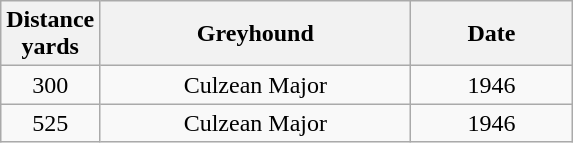<table class="wikitable" style="font-size: 100%">
<tr>
<th width=50>Distance <br>yards</th>
<th width=200>Greyhound</th>
<th width=100>Date</th>
</tr>
<tr align=center>
<td>300</td>
<td>Culzean Major</td>
<td>1946</td>
</tr>
<tr align=center>
<td>525</td>
<td>Culzean Major</td>
<td>1946</td>
</tr>
</table>
